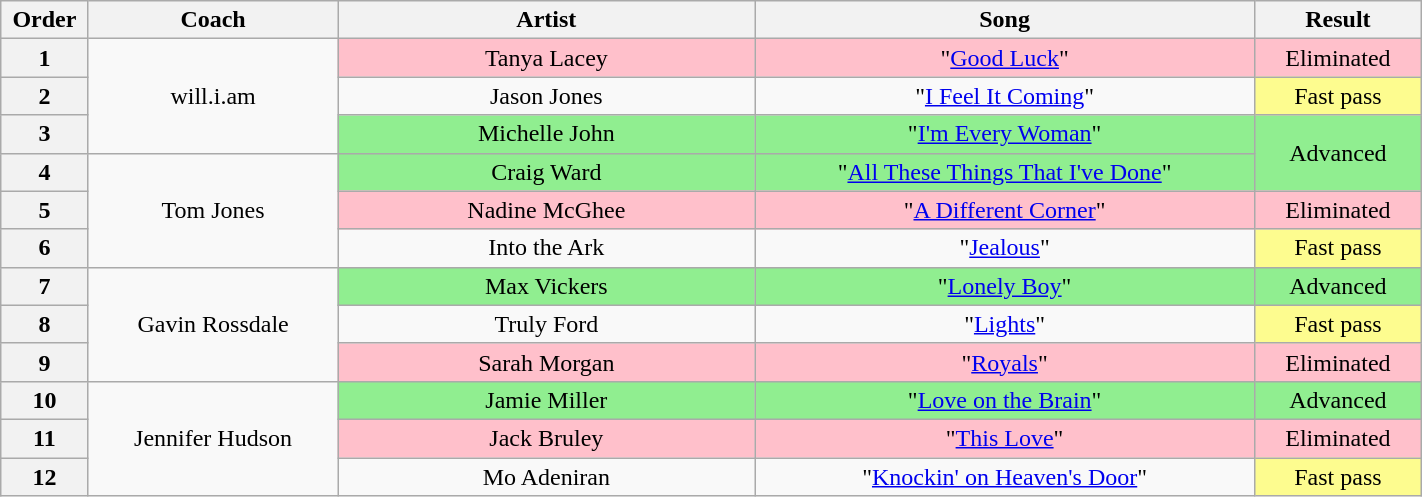<table class="wikitable" style="text-align:center; width:75%;">
<tr>
<th scope="col" style="width:05%;">Order</th>
<th scope="col" style="width:15%;">Coach</th>
<th scope="col" style="width:25%;">Artist</th>
<th scope="col" style="width:30%;">Song</th>
<th scope="col" style="width:10%;">Result</th>
</tr>
<tr>
<th scope="col">1</th>
<td rowspan="3">will.i.am</td>
<td style="background:pink;">Tanya Lacey</td>
<td style="background:pink;">"<a href='#'>Good Luck</a>"</td>
<td style="background:pink;">Eliminated</td>
</tr>
<tr>
<th scope="col">2</th>
<td>Jason Jones</td>
<td>"<a href='#'>I Feel It Coming</a>"</td>
<td style="background:#fdfc8f;">Fast pass</td>
</tr>
<tr>
<th scope="col">3</th>
<td style="background:lightgreen;">Michelle John</td>
<td style="background:lightgreen;">"<a href='#'>I'm Every Woman</a>"</td>
<td rowspan="2" style="background:lightgreen;">Advanced</td>
</tr>
<tr>
<th scope="col">4</th>
<td rowspan="3">Tom Jones</td>
<td style="background:lightgreen;">Craig Ward</td>
<td style="background:lightgreen;">"<a href='#'>All These Things That I've Done</a>"</td>
</tr>
<tr>
<th scope="col">5</th>
<td style="background:pink;">Nadine McGhee</td>
<td style="background:pink;">"<a href='#'>A Different Corner</a>"</td>
<td style="background:pink;">Eliminated</td>
</tr>
<tr>
<th scope="col">6</th>
<td>Into the Ark</td>
<td>"<a href='#'>Jealous</a>"</td>
<td style="background:#fdfc8f;">Fast pass</td>
</tr>
<tr>
<th scope="col">7</th>
<td rowspan="3">Gavin Rossdale</td>
<td style="background:lightgreen;">Max Vickers</td>
<td style="background:lightgreen;">"<a href='#'>Lonely Boy</a>"</td>
<td style="background:lightgreen;">Advanced</td>
</tr>
<tr>
<th scope="col">8</th>
<td>Truly Ford</td>
<td>"<a href='#'>Lights</a>"</td>
<td style="background:#fdfc8f;">Fast pass</td>
</tr>
<tr>
<th scope="col">9</th>
<td style="background:pink;">Sarah Morgan</td>
<td style="background:pink;">"<a href='#'>Royals</a>"</td>
<td style="background:pink;">Eliminated</td>
</tr>
<tr>
<th scope="col">10</th>
<td rowspan="3">Jennifer Hudson</td>
<td style="background:lightgreen;">Jamie Miller</td>
<td style="background:lightgreen;">"<a href='#'>Love on the Brain</a>"</td>
<td style="background:lightgreen;">Advanced</td>
</tr>
<tr>
<th scope="col">11</th>
<td style="background:pink;">Jack Bruley</td>
<td style="background:pink;">"<a href='#'>This Love</a>"</td>
<td style="background:pink;">Eliminated</td>
</tr>
<tr>
<th scope="col">12</th>
<td>Mo Adeniran</td>
<td>"<a href='#'>Knockin' on Heaven's Door</a>"</td>
<td style="background:#fdfc8f;">Fast pass</td>
</tr>
</table>
